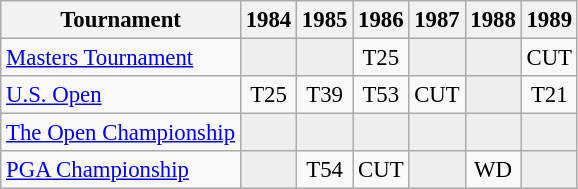<table class="wikitable" style="font-size:95%;text-align:center;">
<tr>
<th>Tournament</th>
<th>1984</th>
<th>1985</th>
<th>1986</th>
<th>1987</th>
<th>1988</th>
<th>1989</th>
</tr>
<tr>
<td align=left><a href='#'>Masters Tournament</a></td>
<td style="background:#eeeeee;"></td>
<td style="background:#eeeeee;"></td>
<td>T25</td>
<td style="background:#eeeeee;"></td>
<td style="background:#eeeeee;"></td>
<td>CUT</td>
</tr>
<tr>
<td align=left><a href='#'>U.S. Open</a></td>
<td>T25</td>
<td>T39</td>
<td>T53</td>
<td>CUT</td>
<td style="background:#eeeeee;"></td>
<td>T21</td>
</tr>
<tr>
<td align=left><a href='#'>The Open Championship</a></td>
<td style="background:#eeeeee;"></td>
<td style="background:#eeeeee;"></td>
<td style="background:#eeeeee;"></td>
<td style="background:#eeeeee;"></td>
<td style="background:#eeeeee;"></td>
<td style="background:#eeeeee;"></td>
</tr>
<tr>
<td align=left><a href='#'>PGA Championship</a></td>
<td style="background:#eeeeee;"></td>
<td>T54</td>
<td>CUT</td>
<td style="background:#eeeeee;"></td>
<td>WD</td>
<td style="background:#eeeeee;"></td>
</tr>
</table>
